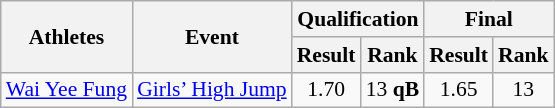<table class="wikitable" border="1" style="font-size:90%">
<tr>
<th rowspan=2>Athletes</th>
<th rowspan=2>Event</th>
<th colspan=2>Qualification</th>
<th colspan=2>Final</th>
</tr>
<tr>
<th>Result</th>
<th>Rank</th>
<th>Result</th>
<th>Rank</th>
</tr>
<tr>
<td><a href='#'>Wai Yee Fung</a></td>
<td><a href='#'>Girls’ High Jump</a></td>
<td align=center>1.70</td>
<td align=center>13 <strong>qB</strong></td>
<td align=center>1.65</td>
<td align=center>13</td>
</tr>
</table>
